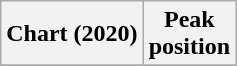<table class="wikitable plainrowheaders" style="text-align:center">
<tr>
<th scope="col">Chart (2020)</th>
<th scope="col">Peak<br>position</th>
</tr>
<tr>
</tr>
</table>
